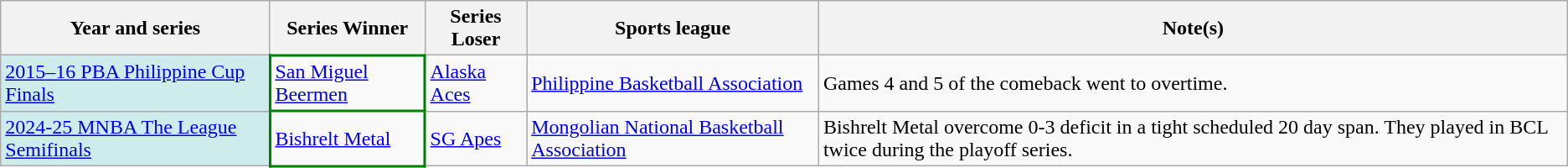<table class="wikitable">
<tr>
<th>Year and series</th>
<th>Series Winner</th>
<th>Series Loser</th>
<th>Sports league</th>
<th>Note(s)</th>
</tr>
<tr>
<td bgcolor="#cfecec"><a href='#'>2015–16 PBA Philippine Cup Finals</a></td>
<td style="border-bottom:2px solid green; border-top:2px solid green; border-left:2px solid green; border-right:2px solid green"><a href='#'>San Miguel Beermen</a></td>
<td><a href='#'>Alaska Aces</a></td>
<td><a href='#'>Philippine Basketball Association</a></td>
<td>Games 4 and 5 of the comeback went to overtime.</td>
</tr>
<tr>
<td bgcolor="#cfecec"><a href='#'>2024-25 MNBA The League Semifinals </a></td>
<td style="border-bottom:2px solid green; border-top:2px solid green; border-left:2px solid green; border-right:2px solid green"><a href='#'>Bishrelt Metal</a></td>
<td><a href='#'>SG Apes</a></td>
<td><a href='#'>Mongolian National Basketball Association</a></td>
<td>Bishrelt Metal overcome 0-3 deficit in a tight scheduled 20 day span. They played in BCL twice during the playoff series.</td>
</tr>
</table>
